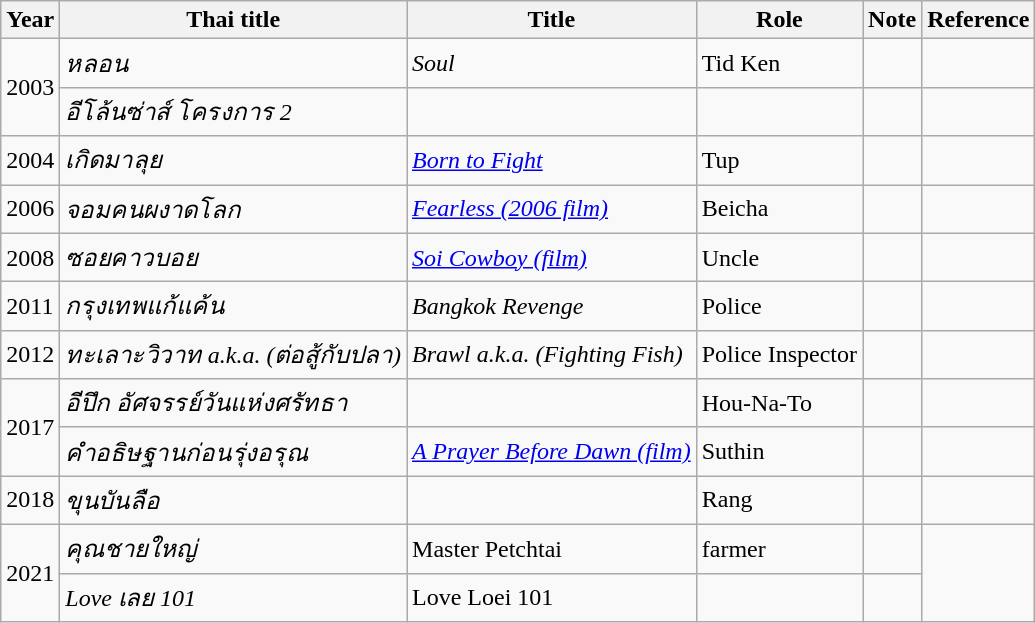<table class="wikitable">
<tr>
<th>Year</th>
<th>Thai title</th>
<th>Title</th>
<th>Role</th>
<th>Note</th>
<th>Reference</th>
</tr>
<tr>
<td rowspan="2">2003</td>
<td><em>หลอน</em></td>
<td><em>Soul</em></td>
<td>Tid Ken</td>
<td></td>
<td></td>
</tr>
<tr>
<td><em>อีโล้นซ่าส์ โครงการ 2</em></td>
<td></td>
<td></td>
<td></td>
<td></td>
</tr>
<tr>
<td>2004</td>
<td><em>เกิดมาลุย</em></td>
<td><em><a href='#'>Born to Fight</a></em></td>
<td>Tup</td>
<td></td>
<td></td>
</tr>
<tr>
<td>2006</td>
<td><em>จอมคนผงาดโลก</em></td>
<td><em><a href='#'>Fearless (2006 film)</a></em></td>
<td>Beicha</td>
<td></td>
<td></td>
</tr>
<tr>
<td>2008</td>
<td><em>ซอยคาวบอย</em></td>
<td><em><a href='#'>Soi Cowboy (film)</a></em></td>
<td>Uncle</td>
<td></td>
<td></td>
</tr>
<tr>
<td>2011</td>
<td><em>กรุงเทพแก้แค้น</em></td>
<td><em>Bangkok Revenge</em></td>
<td>Police</td>
<td></td>
<td></td>
</tr>
<tr>
<td>2012</td>
<td><em>ทะเลาะวิวาท a.k.a. (ต่อสู้กับปลา)</em></td>
<td><em>Brawl a.k.a. (Fighting Fish)</em></td>
<td>Police Inspector</td>
<td></td>
<td></td>
</tr>
<tr>
<td rowspan="2">2017</td>
<td><em>อีปึก  อัศจรรย์วันแห่งศรัทธา</em></td>
<td></td>
<td>Hou-Na-To</td>
<td></td>
<td></td>
</tr>
<tr>
<td><em>คำอธิษฐานก่อนรุ่งอรุณ</em></td>
<td><em><a href='#'>A Prayer Before Dawn (film)</a></em></td>
<td>Suthin</td>
<td></td>
<td></td>
</tr>
<tr>
<td>2018</td>
<td><em>ขุนบันลือ</em></td>
<td></td>
<td>Rang</td>
<td></td>
<td></td>
</tr>
<tr>
<td rowspan="2">2021</td>
<td><em>คุณชายใหญ่</em></td>
<td>Master Petchtai</td>
<td>farmer</td>
<td></td>
</tr>
<tr>
<td><em>Love เลย 101</em></td>
<td>Love Loei 101</td>
<td></td>
<td></td>
</tr>
</table>
